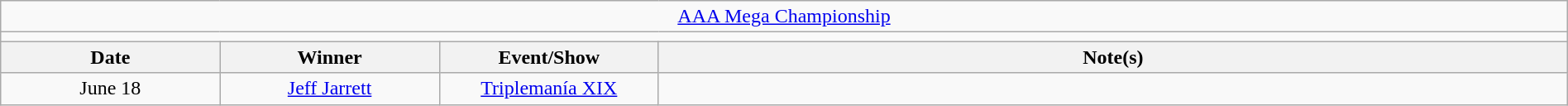<table class="wikitable" style="text-align:center; width:100%;">
<tr>
<td colspan="5"><a href='#'>AAA Mega Championship</a></td>
</tr>
<tr>
<td colspan="5"><strong></strong></td>
</tr>
<tr>
<th width="14%">Date</th>
<th width="14%">Winner</th>
<th width="14%">Event/Show</th>
<th width="58%">Note(s)</th>
</tr>
<tr>
<td>June 18</td>
<td><a href='#'>Jeff Jarrett</a></td>
<td><a href='#'>Triplemanía XIX</a></td>
<td align="left"></td>
</tr>
</table>
